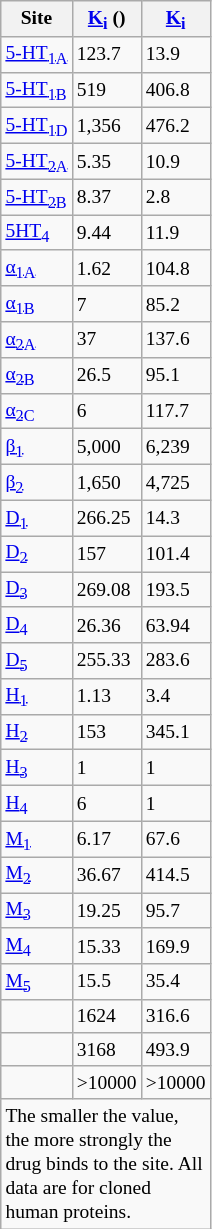<table class="wikitable floatright" style="font-size:small;">
<tr>
<th>Site</th>
<th> <a href='#'>K<sub>i</sub></a> ()</th>
<th> <a href='#'>K<sub>i</sub></a></th>
</tr>
<tr>
<td><a href='#'>5-HT<sub>1A</sub></a></td>
<td>123.7</td>
<td>13.9</td>
</tr>
<tr>
<td><a href='#'>5-HT<sub>1B</sub></a></td>
<td>519</td>
<td>406.8</td>
</tr>
<tr>
<td><a href='#'>5-HT<sub>1D</sub></a></td>
<td>1,356</td>
<td>476.2</td>
</tr>
<tr>
<td><a href='#'>5-HT<sub>2A</sub></a></td>
<td>5.35</td>
<td>10.9</td>
</tr>
<tr>
<td><a href='#'>5-HT<sub>2B</sub></a></td>
<td>8.37</td>
<td>2.8</td>
</tr>
<tr>
<td><a href='#'>5HT<sub>4</sub></a></td>
<td>9.44</td>
<td>11.9</td>
</tr>
<tr>
<td><a href='#'>α<sub>1A</sub></a></td>
<td>1.62</td>
<td>104.8</td>
</tr>
<tr>
<td><a href='#'>α<sub>1B</sub></a></td>
<td>7</td>
<td>85.2</td>
</tr>
<tr>
<td><a href='#'>α<sub>2A</sub></a></td>
<td>37</td>
<td>137.6</td>
</tr>
<tr>
<td><a href='#'>α<sub>2B</sub></a></td>
<td>26.5</td>
<td>95.1</td>
</tr>
<tr>
<td><a href='#'>α<sub>2C</sub></a></td>
<td>6</td>
<td>117.7</td>
</tr>
<tr>
<td><a href='#'>β<sub>1</sub></a></td>
<td>5,000</td>
<td>6,239</td>
</tr>
<tr>
<td><a href='#'>β<sub>2</sub></a></td>
<td>1,650</td>
<td>4,725</td>
</tr>
<tr>
<td><a href='#'>D<sub>1</sub></a></td>
<td>266.25</td>
<td>14.3</td>
</tr>
<tr>
<td><a href='#'>D<sub>2</sub></a></td>
<td>157</td>
<td>101.4</td>
</tr>
<tr>
<td><a href='#'>D<sub>3</sub></a></td>
<td>269.08</td>
<td>193.5</td>
</tr>
<tr>
<td><a href='#'>D<sub>4</sub></a></td>
<td>26.36</td>
<td>63.94</td>
</tr>
<tr>
<td><a href='#'>D<sub>5</sub></a></td>
<td>255.33</td>
<td>283.6</td>
</tr>
<tr>
<td><a href='#'>H<sub>1</sub></a></td>
<td>1.13</td>
<td>3.4</td>
</tr>
<tr>
<td><a href='#'>H<sub>2</sub></a></td>
<td>153</td>
<td>345.1</td>
</tr>
<tr>
<td><a href='#'>H<sub>3</sub></a></td>
<td>1</td>
<td>1</td>
</tr>
<tr>
<td><a href='#'>H<sub>4</sub></a></td>
<td>6</td>
<td>1</td>
</tr>
<tr>
<td><a href='#'>M<sub>1</sub></a></td>
<td>6.17</td>
<td>67.6</td>
</tr>
<tr>
<td><a href='#'>M<sub>2</sub></a></td>
<td>36.67</td>
<td>414.5</td>
</tr>
<tr>
<td><a href='#'>M<sub>3</sub></a></td>
<td>19.25</td>
<td>95.7</td>
</tr>
<tr>
<td><a href='#'>M<sub>4</sub></a></td>
<td>15.33</td>
<td>169.9</td>
</tr>
<tr>
<td><a href='#'>M<sub>5</sub></a></td>
<td>15.5</td>
<td>35.4</td>
</tr>
<tr>
<td></td>
<td>1624</td>
<td>316.6</td>
</tr>
<tr>
<td></td>
<td>3168</td>
<td>493.9</td>
</tr>
<tr>
<td></td>
<td>>10000</td>
<td>>10000</td>
</tr>
<tr class="sortbottom">
<td colspan="3" style="width: 1px;">The smaller the value, the more strongly the drug binds to the site. All data are for cloned human proteins.</td>
</tr>
</table>
